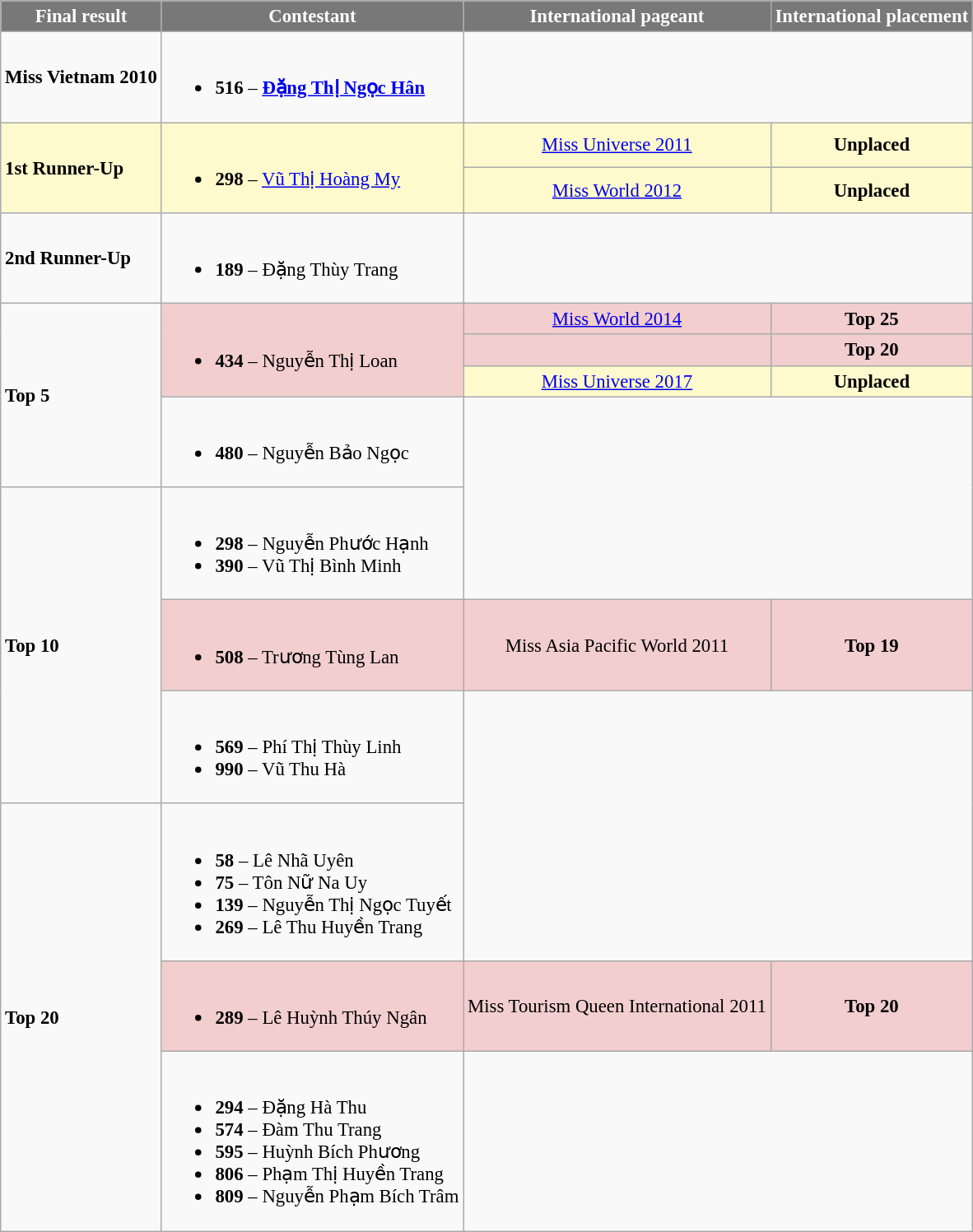<table class="wikitable sortable" style="font-size: 95%;">
<tr>
<th style="background-color:#787878;color:#FFFFFF;">Final result</th>
<th style="background-color:#787878;color:#FFFFFF;">Contestant</th>
<th style="background-color:#787878;color:#FFFFFF;">International pageant</th>
<th style="background-color:#787878;color:#FFFFFF;">International placement</th>
</tr>
<tr>
<td><strong>Miss Vietnam 2010</strong></td>
<td><br><ul><li><strong>516</strong> – <strong><a href='#'>Đặng Thị Ngọc Hân</a></strong></li></ul></td>
</tr>
<tr style="background:#FFFACD;">
<td rowspan="2"><strong>1st Runner-Up</strong></td>
<td rowspan="2"><br><ul><li><strong>298</strong> – <a href='#'>Vũ Thị Hoàng My</a></li></ul></td>
<td style="text-align:center;"><a href='#'>Miss Universe 2011</a></td>
<td style="text-align:center;"><strong>Unplaced</strong></td>
</tr>
<tr style="background:#FFFACD;">
<td style="text-align:center;"><a href='#'>Miss World 2012</a></td>
<td style="text-align:center;"><strong>Unplaced</strong></td>
</tr>
<tr>
<td><strong>2nd Runner-Up</strong></td>
<td><br><ul><li><strong>189</strong> – Đặng Thùy Trang</li></ul></td>
</tr>
<tr>
<td rowspan="4"><strong>Top 5</strong></td>
<td rowspan="3" style="background:#F2CECE;"><br><ul><li><strong>434</strong> – Nguyễn Thị Loan</li></ul></td>
<td style="background:#F2CECE; text-align:center;"><a href='#'>Miss World 2014</a></td>
<td style="background:#F2CECE; text-align:center;"><strong>Top 25</strong></td>
</tr>
<tr>
<td style="background:#F2CECE; text-align:center;"></td>
<td style="background:#F2CECE; text-align:center;"><strong>Top 20</strong></td>
</tr>
<tr>
<td style="background:#FFFACD; text-align:center;"><a href='#'>Miss Universe 2017</a></td>
<td style="background:#FFFACD; text-align:center;"><strong>Unplaced</strong></td>
</tr>
<tr>
<td><br><ul><li><strong>480</strong> – Nguyễn Bảo Ngọc</li></ul></td>
</tr>
<tr>
<td rowspan="3"><strong>Top 10</strong></td>
<td><br><ul><li><strong>298</strong> – Nguyễn Phước Hạnh</li><li><strong>390</strong> – Vũ Thị Bình Minh</li></ul></td>
</tr>
<tr style="background:#F2CECE;">
<td><br><ul><li><strong>508</strong> – Trương Tùng Lan</li></ul></td>
<td style="text-align:center;">Miss Asia Pacific World 2011</td>
<td style="text-align:center;"><strong>Top 19</strong></td>
</tr>
<tr>
<td><br><ul><li><strong>569</strong> – Phí Thị Thùy Linh</li><li><strong>990</strong> – Vũ Thu Hà</li></ul></td>
</tr>
<tr>
<td rowspan="3"><strong>Top 20</strong></td>
<td><br><ul><li><strong>58</strong> – Lê Nhã Uyên</li><li><strong>75</strong> – Tôn Nữ Na Uy</li><li><strong>139</strong> – Nguyễn Thị Ngọc Tuyết</li><li><strong>269</strong> – Lê Thu Huyền Trang</li></ul></td>
</tr>
<tr style="background:#F2CECE;">
<td><br><ul><li><strong>289</strong> – Lê Huỳnh Thúy Ngân</li></ul></td>
<td style="text-align:center;">Miss Tourism Queen International 2011</td>
<td style="text-align:center;"><strong>Top 20</strong></td>
</tr>
<tr>
<td><br><ul><li><strong>294</strong> – Đặng Hà Thu</li><li><strong>574</strong> – Đàm Thu Trang</li><li><strong>595</strong> – Huỳnh Bích Phương</li><li><strong>806</strong> – Phạm Thị Huyền Trang</li><li><strong>809</strong> – Nguyễn Phạm Bích Trâm</li></ul></td>
</tr>
</table>
